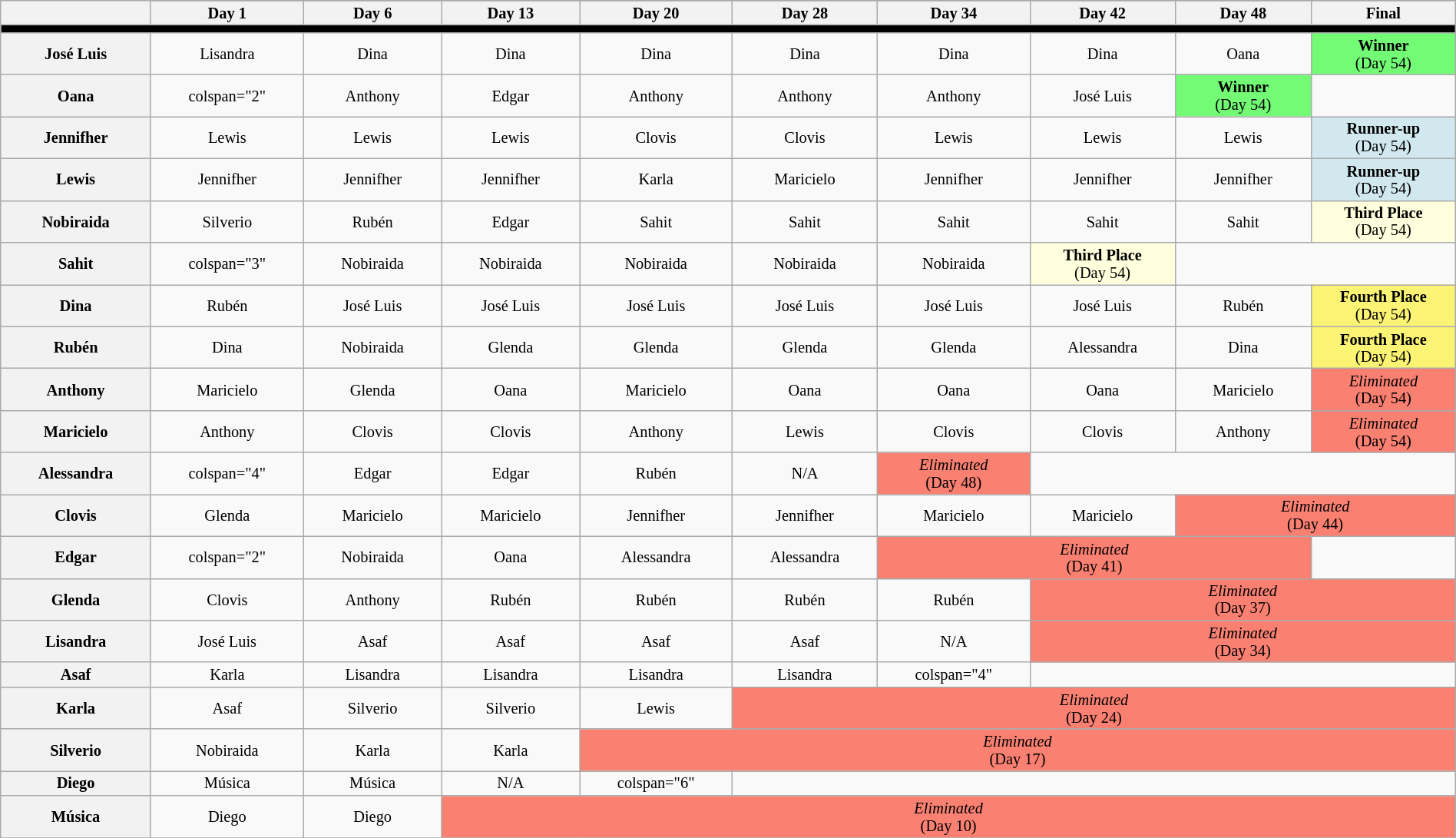<table class="wikitable" style="text-align:center; font-size:85%; line-height:15px; width:100%">
<tr>
<th style="width:4%" rowspan="2"></th>
</tr>
<tr>
<th style="width:4%">Day 1</th>
<th style="width:4%">Day 6</th>
<th style="width:4%">Day 13</th>
<th style="width:4%">Day 20</th>
<th style="width:4%">Day 28</th>
<th style="width:4%">Day 34</th>
<th style="width:4%">Day 42</th>
<th style="width:4%">Day 48</th>
<th style="width:4%" colspan="3">Final</th>
</tr>
<tr>
<th style="background:#000" colspan="14"></th>
</tr>
<tr>
<th>José Luis</th>
<td>Lisandra</td>
<td>Dina</td>
<td>Dina</td>
<td>Dina</td>
<td>Dina</td>
<td>Dina</td>
<td>Dina</td>
<td>Oana</td>
<td bgcolor="73FB76"><strong>Winner</strong><br> (Day 54)</td>
</tr>
<tr>
<th>Oana</th>
<td>colspan="2" </td>
<td>Anthony</td>
<td>Edgar</td>
<td>Anthony</td>
<td>Anthony</td>
<td>Anthony</td>
<td>José Luis</td>
<td bgcolor="73FB76"><strong>Winner</strong><br> (Day 54)</td>
</tr>
<tr>
<th>Jennifher</th>
<td>Lewis</td>
<td>Lewis</td>
<td>Lewis</td>
<td>Clovis</td>
<td>Clovis</td>
<td>Lewis</td>
<td>Lewis</td>
<td>Lewis</td>
<td bgcolor="D1E8EF"><strong>Runner-up</strong><br> (Day 54)</td>
</tr>
<tr>
<th>Lewis</th>
<td>Jennifher</td>
<td>Jennifher</td>
<td>Jennifher</td>
<td>Karla</td>
<td>Maricielo</td>
<td>Jennifher</td>
<td>Jennifher</td>
<td>Jennifher</td>
<td bgcolor="D1E8EF"><strong>Runner-up</strong><br> (Day 54)</td>
</tr>
<tr>
<th>Nobiraida</th>
<td>Silverio</td>
<td>Rubén</td>
<td>Edgar</td>
<td>Sahit</td>
<td>Sahit</td>
<td>Sahit</td>
<td>Sahit</td>
<td>Sahit</td>
<td style="background:#FFFFDD;"><strong>Third Place</strong><br> (Day 54)</td>
</tr>
<tr>
<th>Sahit</th>
<td>colspan="3" </td>
<td>Nobiraida</td>
<td>Nobiraida</td>
<td>Nobiraida</td>
<td>Nobiraida</td>
<td>Nobiraida</td>
<td style="background:#FFFFDD;"><strong>Third Place</strong><br> (Day 54)</td>
</tr>
<tr>
<th>Dina</th>
<td>Rubén</td>
<td>José Luis</td>
<td>José Luis</td>
<td>José Luis</td>
<td>José Luis</td>
<td>José Luis</td>
<td>José Luis</td>
<td>Rubén</td>
<td style="background:#FBF373;"><strong>Fourth Place</strong><br> (Day 54)</td>
</tr>
<tr>
<th>Rubén</th>
<td>Dina</td>
<td>Nobiraida</td>
<td>Glenda</td>
<td>Glenda</td>
<td>Glenda</td>
<td>Glenda</td>
<td>Alessandra</td>
<td>Dina</td>
<td style="background:#FBF373;"><strong>Fourth Place</strong><br> (Day 54)</td>
</tr>
<tr>
<th>Anthony</th>
<td>Maricielo</td>
<td>Glenda</td>
<td>Oana</td>
<td>Maricielo</td>
<td>Oana</td>
<td>Oana</td>
<td>Oana</td>
<td>Maricielo</td>
<td style="background:salmon;"><em>Eliminated</em><br> (Day 54)</td>
</tr>
<tr>
<th>Maricielo</th>
<td>Anthony</td>
<td>Clovis</td>
<td>Clovis</td>
<td>Anthony</td>
<td>Lewis</td>
<td>Clovis</td>
<td>Clovis</td>
<td>Anthony</td>
<td style="background:salmon;"><em>Eliminated</em><br> (Day 54)</td>
</tr>
<tr>
<th>Alessandra</th>
<td>colspan="4" </td>
<td>Edgar</td>
<td>Edgar</td>
<td>Rubén</td>
<td>N/A</td>
<td style="background:salmon;"><em>Eliminated</em><br> (Day 48)</td>
</tr>
<tr>
<th>Clovis</th>
<td>Glenda</td>
<td>Maricielo</td>
<td>Maricielo</td>
<td>Jennifher</td>
<td>Jennifher</td>
<td>Maricielo</td>
<td>Maricielo</td>
<td colspan="2" style="background:salmon;"><em>Eliminated</em><br> (Day 44)</td>
</tr>
<tr>
<th>Edgar</th>
<td>colspan="2" </td>
<td>Nobiraida</td>
<td>Oana</td>
<td>Alessandra</td>
<td>Alessandra</td>
<td colspan="3" style="background:salmon;"><em>Eliminated</em><br> (Day 41)</td>
</tr>
<tr>
<th>Glenda</th>
<td>Clovis</td>
<td>Anthony</td>
<td>Rubén</td>
<td>Rubén</td>
<td>Rubén</td>
<td>Rubén</td>
<td colspan="3" style="background:salmon;"><em>Eliminated</em><br> (Day 37)</td>
</tr>
<tr>
<th>Lisandra</th>
<td>José Luis</td>
<td>Asaf</td>
<td>Asaf</td>
<td>Asaf</td>
<td>Asaf</td>
<td>N/A</td>
<td colspan="3" style="background:salmon;"><em>Eliminated</em><br> (Day 34)</td>
</tr>
<tr>
<th>Asaf</th>
<td>Karla</td>
<td>Lisandra</td>
<td>Lisandra</td>
<td>Lisandra</td>
<td>Lisandra</td>
<td>colspan="4" </td>
</tr>
<tr>
<th>Karla</th>
<td>Asaf</td>
<td>Silverio</td>
<td>Silverio</td>
<td>Lewis</td>
<td colspan="5" style="background:salmon;"><em>Eliminated</em><br> (Day 24)</td>
</tr>
<tr>
<th>Silverio</th>
<td>Nobiraida</td>
<td>Karla</td>
<td>Karla</td>
<td colspan="6" style="background:salmon;"><em>Eliminated</em><br> (Day 17)</td>
</tr>
<tr>
<th>Diego</th>
<td>Música</td>
<td>Música</td>
<td>N/A</td>
<td>colspan="6" </td>
</tr>
<tr>
<th>Música</th>
<td>Diego</td>
<td>Diego</td>
<td colspan="7"style="background:salmon;"><em>Eliminated</em><br> (Day 10)</td>
</tr>
<tr>
</tr>
</table>
